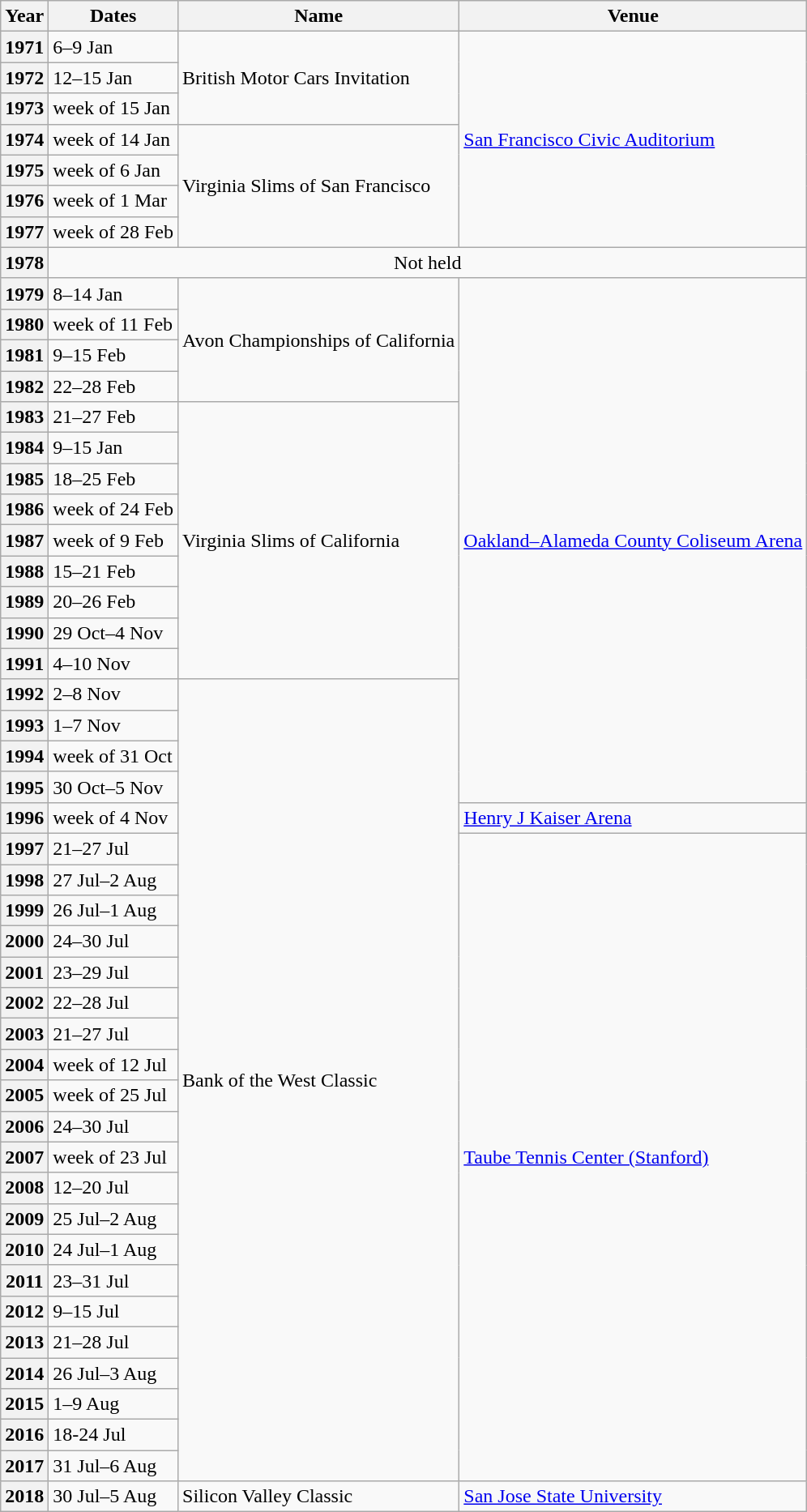<table class="wikitable">
<tr>
<th scope="col">Year</th>
<th scope="col">Dates</th>
<th scope="col">Name</th>
<th scope="col">Venue</th>
</tr>
<tr>
<th>1971</th>
<td>6–9 Jan</td>
<td rowspan=3>British Motor Cars Invitation</td>
<td rowspan=7><a href='#'>San Francisco Civic Auditorium</a></td>
</tr>
<tr>
<th>1972</th>
<td>12–15 Jan<br>
</td>
</tr>
<tr>
<th>1973</th>
<td>week of 15 Jan<br>
</td>
</tr>
<tr>
<th>1974</th>
<td>week of 14 Jan</td>
<td rowspan=4>Virginia Slims of San Francisco<br></td>
</tr>
<tr>
<th>1975</th>
<td>week of 6 Jan<br>
</td>
</tr>
<tr>
<th>1976</th>
<td>week of 1 Mar<br>
</td>
</tr>
<tr>
<th>1977</th>
<td>week of 28 Feb<br>
</td>
</tr>
<tr>
<th>1978</th>
<td colspan=3 style="text-align:center">Not held</td>
</tr>
<tr>
<th>1979</th>
<td>8–14 Jan</td>
<td rowspan=4>Avon Championships of California</td>
<td rowspan=17><a href='#'>Oakland–Alameda County Coliseum Arena</a></td>
</tr>
<tr>
<th>1980</th>
<td>week of 11 Feb<br>
</td>
</tr>
<tr>
<th>1981</th>
<td>9–15 Feb<br>
</td>
</tr>
<tr>
<th>1982</th>
<td>22–28 Feb<br>
</td>
</tr>
<tr>
<th>1983</th>
<td>21–27 Feb</td>
<td rowspan=9>Virginia Slims of California<br></td>
</tr>
<tr>
<th>1984</th>
<td>9–15 Jan<br>
</td>
</tr>
<tr>
<th>1985</th>
<td>18–25 Feb<br>
</td>
</tr>
<tr>
<th>1986</th>
<td>week of 24 Feb<br>
</td>
</tr>
<tr>
<th>1987</th>
<td>week of 9 Feb<br>
</td>
</tr>
<tr>
<th>1988</th>
<td>15–21 Feb<br>
</td>
</tr>
<tr>
<th>1989</th>
<td>20–26 Feb<br>
</td>
</tr>
<tr>
<th>1990</th>
<td>29 Oct–4 Nov<br>
</td>
</tr>
<tr>
<th>1991</th>
<td>4–10 Nov<br>
</td>
</tr>
<tr>
<th>1992</th>
<td>2–8 Nov</td>
<td rowspan=26>Bank of the West Classic<br></td>
</tr>
<tr>
<th>1993</th>
<td>1–7 Nov<br>
</td>
</tr>
<tr>
<th>1994</th>
<td>week of 31 Oct<br>
</td>
</tr>
<tr>
<th>1995</th>
<td>30 Oct–5 Nov<br>
</td>
</tr>
<tr>
<th>1996</th>
<td>week of 4 Nov<br></td>
<td><a href='#'>Henry J Kaiser Arena</a></td>
</tr>
<tr>
<th>1997</th>
<td>21–27 Jul<br></td>
<td rowspan=21><a href='#'>Taube Tennis Center (Stanford)</a></td>
</tr>
<tr>
<th>1998</th>
<td>27 Jul–2 Aug<br>
</td>
</tr>
<tr>
<th>1999</th>
<td>26 Jul–1 Aug<br>
</td>
</tr>
<tr>
<th>2000</th>
<td>24–30 Jul<br>
</td>
</tr>
<tr>
<th>2001</th>
<td>23–29 Jul<br>
</td>
</tr>
<tr>
<th>2002</th>
<td>22–28 Jul<br>
</td>
</tr>
<tr>
<th>2003</th>
<td>21–27 Jul<br>
</td>
</tr>
<tr>
<th>2004</th>
<td>week of 12 Jul<br>
</td>
</tr>
<tr>
<th>2005</th>
<td>week of 25 Jul<br>
</td>
</tr>
<tr>
<th>2006</th>
<td>24–30 Jul<br>
</td>
</tr>
<tr>
<th>2007</th>
<td>week of 23 Jul<br>
</td>
</tr>
<tr>
<th>2008</th>
<td>12–20 Jul<br>
</td>
</tr>
<tr>
<th>2009</th>
<td>25 Jul–2 Aug<br>
</td>
</tr>
<tr>
<th>2010</th>
<td>24 Jul–1 Aug<br>
</td>
</tr>
<tr>
<th>2011</th>
<td>23–31 Jul<br>
</td>
</tr>
<tr>
<th>2012</th>
<td>9–15 Jul<br>
</td>
</tr>
<tr>
<th>2013</th>
<td>21–28 Jul<br>
</td>
</tr>
<tr>
<th>2014</th>
<td>26 Jul–3 Aug<br>
</td>
</tr>
<tr>
<th>2015</th>
<td>1–9 Aug<br>
</td>
</tr>
<tr>
<th>2016</th>
<td>18-24 Jul<br>
</td>
</tr>
<tr>
<th>2017</th>
<td>31 Jul–6 Aug<br>
</td>
</tr>
<tr>
<th>2018</th>
<td>30 Jul–5 Aug</td>
<td rowspan=1>Silicon Valley Classic</td>
<td><a href='#'>San Jose State University</a></td>
</tr>
</table>
